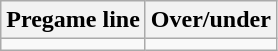<table class="wikitable">
<tr align="center">
<th style=>Pregame line</th>
<th style=>Over/under</th>
</tr>
<tr align="center">
<td></td>
<td></td>
</tr>
</table>
